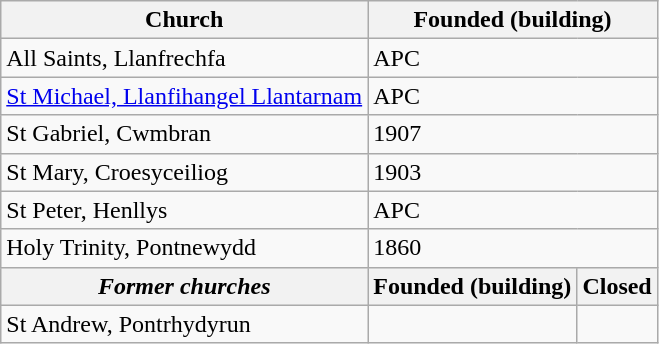<table class="wikitable">
<tr>
<th>Church</th>
<th colspan="2">Founded (building)</th>
</tr>
<tr>
<td>All Saints, Llanfrechfa</td>
<td colspan="2">APC</td>
</tr>
<tr>
<td><a href='#'>St Michael, Llanfihangel Llantarnam</a></td>
<td colspan="2">APC</td>
</tr>
<tr>
<td>St Gabriel, Cwmbran</td>
<td colspan="2">1907</td>
</tr>
<tr>
<td>St Mary, Croesyceiliog</td>
<td colspan="2">1903</td>
</tr>
<tr>
<td>St Peter, Henllys</td>
<td colspan="2">APC</td>
</tr>
<tr>
<td>Holy Trinity, Pontnewydd</td>
<td colspan="2">1860</td>
</tr>
<tr>
<th><em>Former churches</em></th>
<th>Founded (building)</th>
<th>Closed</th>
</tr>
<tr>
<td>St Andrew, Pontrhydyrun</td>
<td></td>
<td></td>
</tr>
</table>
